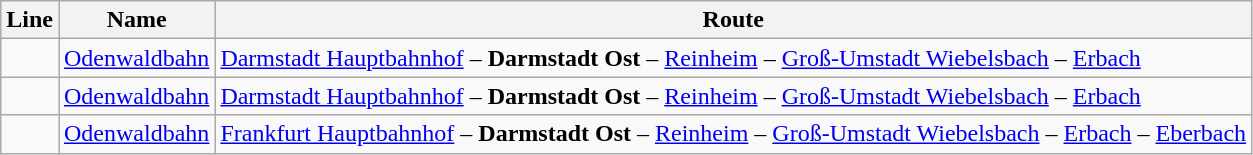<table class="wikitable">
<tr>
<th>Line</th>
<th>Name</th>
<th>Route</th>
</tr>
<tr>
<td></td>
<td><a href='#'>Odenwaldbahn</a></td>
<td><a href='#'>Darmstadt Hauptbahnhof</a> – <strong>Darmstadt Ost</strong> – <a href='#'>Reinheim</a> – <a href='#'>Groß-Umstadt Wiebelsbach</a> – <a href='#'>Erbach</a></td>
</tr>
<tr>
<td></td>
<td><a href='#'>Odenwaldbahn</a></td>
<td><a href='#'>Darmstadt Hauptbahnhof</a> – <strong>Darmstadt Ost</strong> – <a href='#'>Reinheim</a> – <a href='#'>Groß-Umstadt Wiebelsbach</a> – <a href='#'>Erbach</a></td>
</tr>
<tr>
<td></td>
<td><a href='#'>Odenwaldbahn</a></td>
<td><a href='#'>Frankfurt Hauptbahnhof</a> – <strong>Darmstadt Ost</strong> – <a href='#'>Reinheim</a> – <a href='#'>Groß-Umstadt Wiebelsbach</a> – <a href='#'>Erbach</a> – <a href='#'>Eberbach</a></td>
</tr>
</table>
